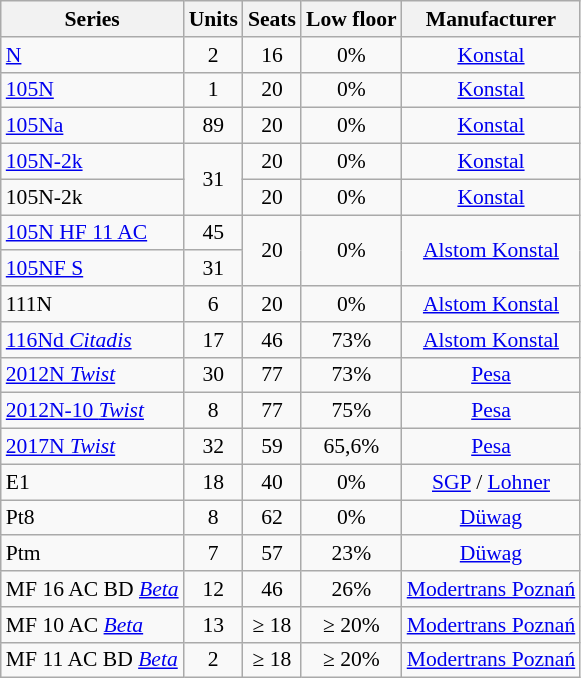<table class="wikitable sortable" style= "text-align:center; font-size:90%;">
<tr>
<th>Series</th>
<th>Units</th>
<th>Seats</th>
<th>Low floor</th>
<th>Manufacturer</th>
</tr>
<tr>
<td align=left><a href='#'>N</a></td>
<td>2</td>
<td>16</td>
<td>0%</td>
<td><a href='#'>Konstal</a></td>
</tr>
<tr>
<td align=left><a href='#'>105N</a></td>
<td>1</td>
<td>20</td>
<td>0%</td>
<td><a href='#'>Konstal</a></td>
</tr>
<tr>
<td align=left><a href='#'>105Na</a></td>
<td>89</td>
<td>20</td>
<td>0%</td>
<td><a href='#'>Konstal</a></td>
</tr>
<tr>
<td align=left><a href='#'>105N-2k</a></td>
<td rowspan = 2>31</td>
<td>20</td>
<td>0%</td>
<td><a href='#'>Konstal</a></td>
</tr>
<tr>
<td align=left>105N-2k</td>
<td>20</td>
<td>0%</td>
<td><a href='#'>Konstal</a></td>
</tr>
<tr>
<td align=left><a href='#'>105N HF 11 AC</a></td>
<td>45</td>
<td rowspan = 2>20</td>
<td rowspan = 2>0%</td>
<td rowspan = 2><a href='#'>Alstom Konstal</a></td>
</tr>
<tr>
<td align=left><a href='#'>105NF S</a></td>
<td>31</td>
</tr>
<tr>
<td align=left>111N</td>
<td>6</td>
<td>20</td>
<td>0%</td>
<td><a href='#'>Alstom Konstal</a></td>
</tr>
<tr>
<td align=left><a href='#'>116Nd <em>Citadis</em></a></td>
<td>17</td>
<td>46</td>
<td>73%</td>
<td><a href='#'>Alstom Konstal</a></td>
</tr>
<tr>
<td align=left><a href='#'>2012N <em>Twist</em></a></td>
<td>30</td>
<td>77</td>
<td>73%</td>
<td><a href='#'>Pesa</a></td>
</tr>
<tr>
<td align="left"><a href='#'>2012N-10 <em>Twist</em></a></td>
<td>8</td>
<td>77</td>
<td>75%</td>
<td><a href='#'>Pesa</a></td>
</tr>
<tr>
<td align="left"><a href='#'>2017N <em>Twist</em></a></td>
<td>32</td>
<td>59</td>
<td>65,6%</td>
<td><a href='#'>Pesa</a></td>
</tr>
<tr>
<td align=left>E1</td>
<td>18</td>
<td>40</td>
<td>0%</td>
<td><a href='#'>SGP</a> / <a href='#'>Lohner</a></td>
</tr>
<tr>
<td align=left>Pt8</td>
<td>8</td>
<td>62</td>
<td>0%</td>
<td><a href='#'>Düwag</a></td>
</tr>
<tr>
<td align=left>Ptm</td>
<td>7</td>
<td>57</td>
<td>23%</td>
<td><a href='#'>Düwag</a></td>
</tr>
<tr>
<td align=left>MF 16 AC BD <em><a href='#'>Beta</a></em></td>
<td>12</td>
<td>46</td>
<td>26%</td>
<td><a href='#'>Modertrans Poznań</a></td>
</tr>
<tr>
<td align=left>MF 10 AC <em><a href='#'>Beta</a></em></td>
<td>13</td>
<td>≥ 18</td>
<td>≥ 20%</td>
<td><a href='#'>Modertrans Poznań</a></td>
</tr>
<tr>
<td align=left>MF 11 AC BD <em><a href='#'>Beta</a></em></td>
<td>2</td>
<td>≥ 18</td>
<td>≥ 20%</td>
<td><a href='#'>Modertrans Poznań</a></td>
</tr>
</table>
